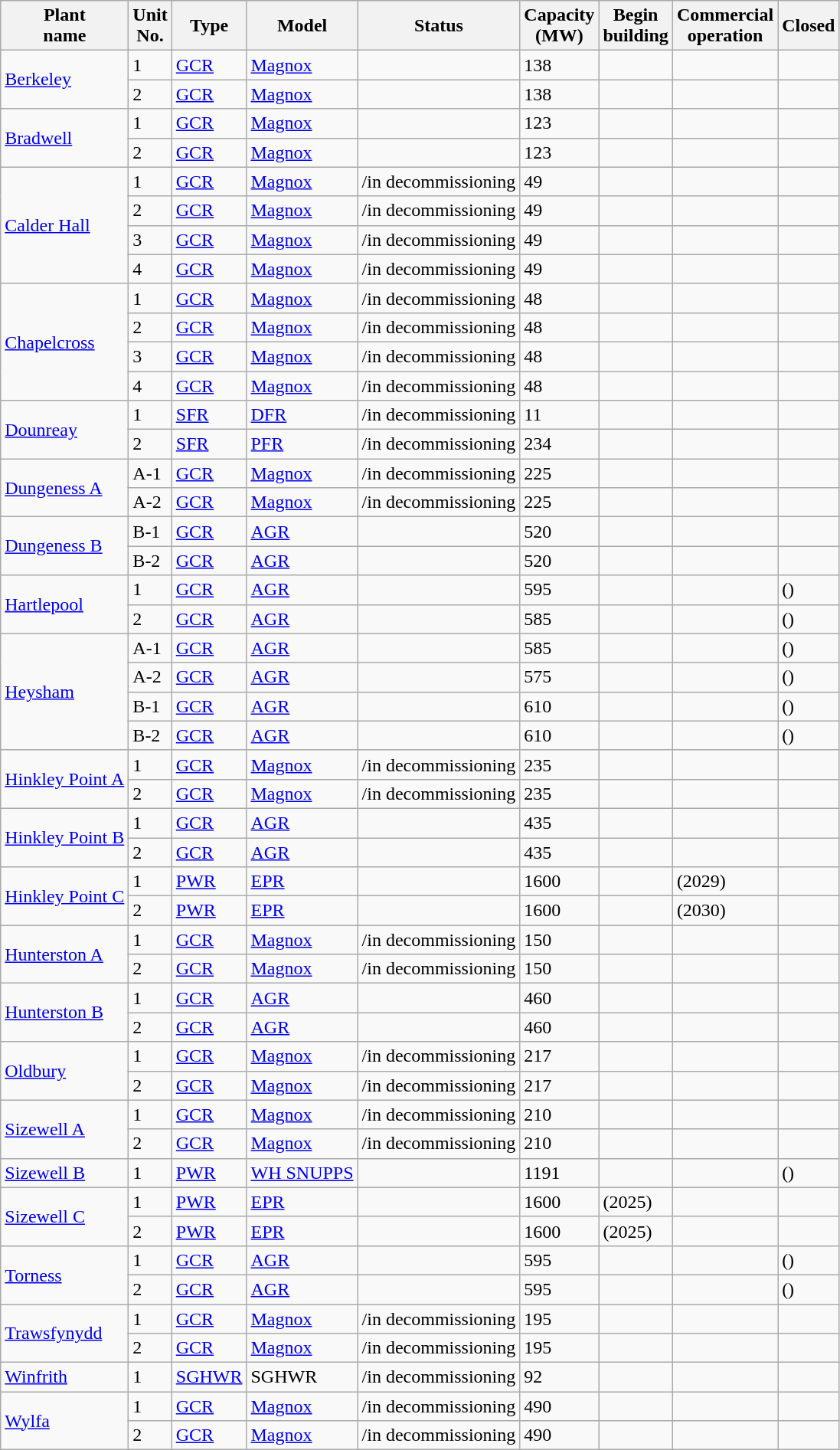<table class="wikitable sortable mw-datatable sticky-header">
<tr>
<th>Plant<br>name</th>
<th>Unit<br>No.</th>
<th>Type</th>
<th>Model</th>
<th>Status</th>
<th>Capacity<br>(MW)</th>
<th>Begin<br>building</th>
<th>Commercial<br>operation</th>
<th>Closed</th>
</tr>
<tr>
<td rowspan=2><a href='#'>Berkeley</a></td>
<td>1</td>
<td><a href='#'>GCR</a></td>
<td><a href='#'>Magnox</a></td>
<td></td>
<td>138</td>
<td></td>
<td></td>
<td></td>
</tr>
<tr>
<td>2</td>
<td><a href='#'>GCR</a></td>
<td><a href='#'>Magnox</a></td>
<td></td>
<td>138</td>
<td></td>
<td></td>
<td></td>
</tr>
<tr>
<td rowspan=2><a href='#'>Bradwell</a></td>
<td>1</td>
<td><a href='#'>GCR</a></td>
<td><a href='#'>Magnox</a></td>
<td></td>
<td>123</td>
<td></td>
<td></td>
<td></td>
</tr>
<tr>
<td>2</td>
<td><a href='#'>GCR</a></td>
<td><a href='#'>Magnox</a></td>
<td></td>
<td>123</td>
<td></td>
<td></td>
<td></td>
</tr>
<tr>
<td rowspan=4><a href='#'>Calder Hall</a></td>
<td>1</td>
<td><a href='#'>GCR</a></td>
<td><a href='#'>Magnox</a></td>
<td>/in decommissioning</td>
<td>49</td>
<td></td>
<td></td>
<td></td>
</tr>
<tr>
<td>2</td>
<td><a href='#'>GCR</a></td>
<td><a href='#'>Magnox</a></td>
<td>/in decommissioning</td>
<td>49</td>
<td></td>
<td></td>
<td></td>
</tr>
<tr>
<td>3</td>
<td><a href='#'>GCR</a></td>
<td><a href='#'>Magnox</a></td>
<td>/in decommissioning</td>
<td>49</td>
<td></td>
<td></td>
<td></td>
</tr>
<tr>
<td>4</td>
<td><a href='#'>GCR</a></td>
<td><a href='#'>Magnox</a></td>
<td>/in decommissioning</td>
<td>49</td>
<td></td>
<td></td>
<td></td>
</tr>
<tr>
<td rowspan=4><a href='#'>Chapelcross</a></td>
<td>1</td>
<td><a href='#'>GCR</a></td>
<td><a href='#'>Magnox</a></td>
<td>/in decommissioning</td>
<td>48</td>
<td></td>
<td></td>
<td></td>
</tr>
<tr>
<td>2</td>
<td><a href='#'>GCR</a></td>
<td><a href='#'>Magnox</a></td>
<td>/in decommissioning</td>
<td>48</td>
<td></td>
<td></td>
<td></td>
</tr>
<tr>
<td>3</td>
<td><a href='#'>GCR</a></td>
<td><a href='#'>Magnox</a></td>
<td>/in decommissioning</td>
<td>48</td>
<td></td>
<td></td>
<td></td>
</tr>
<tr>
<td>4</td>
<td><a href='#'>GCR</a></td>
<td><a href='#'>Magnox</a></td>
<td>/in decommissioning</td>
<td>48</td>
<td></td>
<td></td>
<td></td>
</tr>
<tr>
<td rowspan=2><a href='#'>Dounreay</a></td>
<td>1</td>
<td><a href='#'>SFR</a></td>
<td><a href='#'>DFR</a></td>
<td>/in decommissioning</td>
<td>11</td>
<td></td>
<td></td>
<td></td>
</tr>
<tr>
<td>2</td>
<td><a href='#'>SFR</a></td>
<td><a href='#'>PFR</a></td>
<td>/in decommissioning</td>
<td>234</td>
<td></td>
<td></td>
<td></td>
</tr>
<tr>
<td rowspan=2><a href='#'>Dungeness A</a></td>
<td>A-1</td>
<td><a href='#'>GCR</a></td>
<td><a href='#'>Magnox</a></td>
<td>/in decommissioning</td>
<td>225</td>
<td></td>
<td></td>
<td></td>
</tr>
<tr>
<td>A-2</td>
<td><a href='#'>GCR</a></td>
<td><a href='#'>Magnox</a></td>
<td>/in decommissioning</td>
<td>225</td>
<td></td>
<td></td>
<td></td>
</tr>
<tr>
<td rowspan=2><a href='#'>Dungeness B</a></td>
<td>B-1</td>
<td><a href='#'>GCR</a></td>
<td><a href='#'>AGR</a></td>
<td></td>
<td>520</td>
<td></td>
<td></td>
<td></td>
</tr>
<tr>
<td>B-2</td>
<td><a href='#'>GCR</a></td>
<td><a href='#'>AGR</a></td>
<td></td>
<td>520</td>
<td></td>
<td></td>
<td></td>
</tr>
<tr>
<td rowspan=2><a href='#'>Hartlepool</a></td>
<td>1</td>
<td><a href='#'>GCR</a></td>
<td><a href='#'>AGR</a></td>
<td></td>
<td>595</td>
<td></td>
<td></td>
<td>()</td>
</tr>
<tr>
<td>2</td>
<td><a href='#'>GCR</a></td>
<td><a href='#'>AGR</a></td>
<td></td>
<td>585</td>
<td></td>
<td></td>
<td>()</td>
</tr>
<tr>
<td rowspan=4><a href='#'>Heysham</a></td>
<td>A-1</td>
<td><a href='#'>GCR</a></td>
<td><a href='#'>AGR</a></td>
<td></td>
<td>585</td>
<td></td>
<td></td>
<td>()</td>
</tr>
<tr>
<td>A-2</td>
<td><a href='#'>GCR</a></td>
<td><a href='#'>AGR</a></td>
<td></td>
<td>575</td>
<td></td>
<td></td>
<td>()</td>
</tr>
<tr>
<td>B-1</td>
<td><a href='#'>GCR</a></td>
<td><a href='#'>AGR</a></td>
<td></td>
<td>610</td>
<td></td>
<td></td>
<td>()</td>
</tr>
<tr>
<td>B-2</td>
<td><a href='#'>GCR</a></td>
<td><a href='#'>AGR</a></td>
<td></td>
<td>610</td>
<td></td>
<td></td>
<td>()</td>
</tr>
<tr>
<td rowspan=2><a href='#'>Hinkley Point A</a></td>
<td>1</td>
<td><a href='#'>GCR</a></td>
<td><a href='#'>Magnox</a></td>
<td>/in decommissioning</td>
<td>235</td>
<td></td>
<td></td>
<td></td>
</tr>
<tr>
<td>2</td>
<td><a href='#'>GCR</a></td>
<td><a href='#'>Magnox</a></td>
<td>/in decommissioning</td>
<td>235</td>
<td></td>
<td></td>
<td></td>
</tr>
<tr>
<td rowspan=2><a href='#'>Hinkley Point B</a></td>
<td>1</td>
<td><a href='#'>GCR</a></td>
<td><a href='#'>AGR</a></td>
<td></td>
<td>435</td>
<td></td>
<td></td>
<td></td>
</tr>
<tr>
<td>2</td>
<td><a href='#'>GCR</a></td>
<td><a href='#'>AGR</a></td>
<td></td>
<td>435</td>
<td></td>
<td></td>
<td></td>
</tr>
<tr>
<td rowspan=2><a href='#'>Hinkley Point C</a></td>
<td>1</td>
<td><a href='#'>PWR</a></td>
<td><a href='#'>EPR</a></td>
<td></td>
<td>1600</td>
<td></td>
<td>(2029)</td>
<td></td>
</tr>
<tr>
<td>2</td>
<td><a href='#'>PWR</a></td>
<td><a href='#'>EPR</a></td>
<td></td>
<td>1600</td>
<td></td>
<td>(2030)</td>
<td></td>
</tr>
<tr>
<td rowspan=2><a href='#'>Hunterston A</a></td>
<td>1</td>
<td><a href='#'>GCR</a></td>
<td><a href='#'>Magnox</a></td>
<td>/in decommissioning</td>
<td>150</td>
<td></td>
<td></td>
<td></td>
</tr>
<tr>
<td>2</td>
<td><a href='#'>GCR</a></td>
<td><a href='#'>Magnox</a></td>
<td>/in decommissioning</td>
<td>150</td>
<td></td>
<td></td>
<td></td>
</tr>
<tr>
<td rowspan=2><a href='#'>Hunterston B</a></td>
<td>1</td>
<td><a href='#'>GCR</a></td>
<td><a href='#'>AGR</a></td>
<td></td>
<td>460</td>
<td></td>
<td></td>
<td></td>
</tr>
<tr>
<td>2</td>
<td><a href='#'>GCR</a></td>
<td><a href='#'>AGR</a></td>
<td></td>
<td>460</td>
<td></td>
<td></td>
<td></td>
</tr>
<tr>
<td rowspan=2><a href='#'>Oldbury</a></td>
<td>1</td>
<td><a href='#'>GCR</a></td>
<td><a href='#'>Magnox</a></td>
<td>/in decommissioning</td>
<td>217</td>
<td></td>
<td></td>
<td></td>
</tr>
<tr>
<td>2</td>
<td><a href='#'>GCR</a></td>
<td><a href='#'>Magnox</a></td>
<td>/in decommissioning</td>
<td>217</td>
<td></td>
<td></td>
<td></td>
</tr>
<tr>
<td rowspan=2><a href='#'>Sizewell A</a></td>
<td>1</td>
<td><a href='#'>GCR</a></td>
<td><a href='#'>Magnox</a></td>
<td>/in decommissioning</td>
<td>210</td>
<td></td>
<td></td>
<td></td>
</tr>
<tr>
<td>2</td>
<td><a href='#'>GCR</a></td>
<td><a href='#'>Magnox</a></td>
<td>/in decommissioning</td>
<td>210</td>
<td></td>
<td></td>
<td></td>
</tr>
<tr>
<td><a href='#'>Sizewell B</a></td>
<td>1</td>
<td><a href='#'>PWR</a></td>
<td><a href='#'>WH SNUPPS</a></td>
<td></td>
<td>1191</td>
<td></td>
<td></td>
<td>()</td>
</tr>
<tr>
<td rowspan=2><a href='#'>Sizewell C</a></td>
<td>1</td>
<td><a href='#'>PWR</a></td>
<td><a href='#'>EPR</a></td>
<td></td>
<td>1600</td>
<td>(2025)</td>
<td></td>
<td></td>
</tr>
<tr>
<td>2</td>
<td><a href='#'>PWR</a></td>
<td><a href='#'>EPR</a></td>
<td></td>
<td>1600</td>
<td>(2025)</td>
<td></td>
<td></td>
</tr>
<tr>
<td rowspan=2><a href='#'>Torness</a></td>
<td>1</td>
<td><a href='#'>GCR</a></td>
<td><a href='#'>AGR</a></td>
<td></td>
<td>595</td>
<td></td>
<td></td>
<td>()</td>
</tr>
<tr>
<td>2</td>
<td><a href='#'>GCR</a></td>
<td><a href='#'>AGR</a></td>
<td></td>
<td>595</td>
<td></td>
<td></td>
<td>()</td>
</tr>
<tr>
<td rowspan=2><a href='#'>Trawsfynydd</a></td>
<td>1</td>
<td><a href='#'>GCR</a></td>
<td><a href='#'>Magnox</a></td>
<td>/in decommissioning</td>
<td>195</td>
<td></td>
<td></td>
<td></td>
</tr>
<tr>
<td>2</td>
<td><a href='#'>GCR</a></td>
<td><a href='#'>Magnox</a></td>
<td>/in decommissioning</td>
<td>195</td>
<td></td>
<td></td>
<td></td>
</tr>
<tr>
<td><a href='#'>Winfrith</a></td>
<td>1</td>
<td><a href='#'>SGHWR</a></td>
<td>SGHWR</td>
<td>/in decommissioning</td>
<td>92</td>
<td></td>
<td></td>
<td></td>
</tr>
<tr>
<td rowspan=2><a href='#'>Wylfa</a></td>
<td>1</td>
<td><a href='#'>GCR</a></td>
<td><a href='#'>Magnox</a></td>
<td>/in decommissioning</td>
<td>490</td>
<td></td>
<td></td>
<td></td>
</tr>
<tr>
<td>2</td>
<td><a href='#'>GCR</a></td>
<td><a href='#'>Magnox</a></td>
<td>/in decommissioning</td>
<td>490</td>
<td></td>
<td></td>
<td></td>
</tr>
</table>
